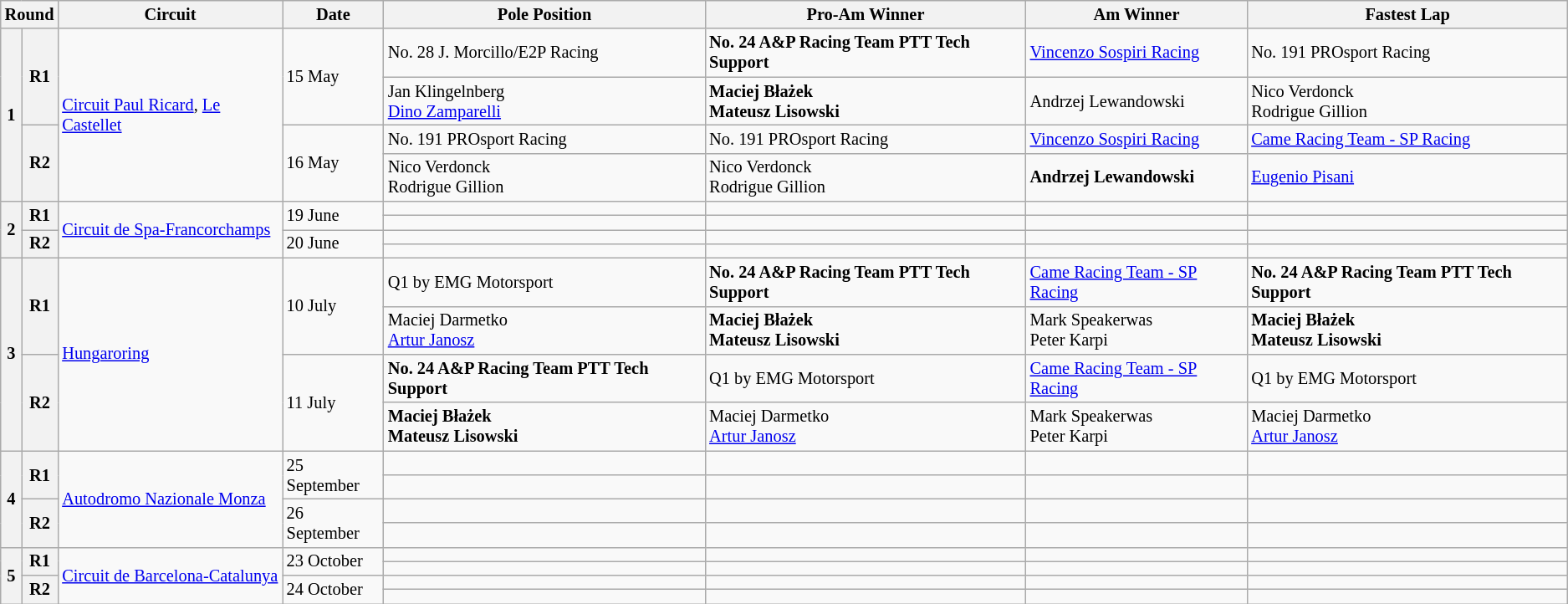<table class="wikitable" style="font-size: 85%;">
<tr>
<th colspan="2">Round</th>
<th>Circuit</th>
<th>Date</th>
<th>Pole Position</th>
<th>Pro-Am Winner</th>
<th>Am Winner</th>
<th>Fastest Lap</th>
</tr>
<tr>
<th rowspan="4">1</th>
<th rowspan="2">R1</th>
<td rowspan="4"> <a href='#'>Circuit Paul Ricard</a>, <a href='#'>Le Castellet</a></td>
<td rowspan="2">15 May</td>
<td> No. 28 J. Morcillo/E2P Racing</td>
<td><strong> No. 24 A&P Racing Team PTT Tech Support</strong></td>
<td> <a href='#'>Vincenzo Sospiri Racing</a></td>
<td> No. 191 PROsport Racing</td>
</tr>
<tr>
<td> Jan Klingelnberg<br> <a href='#'>Dino Zamparelli</a></td>
<td><strong> Maciej Błażek<br> Mateusz Lisowski</strong></td>
<td> Andrzej Lewandowski</td>
<td> Nico Verdonck<br> Rodrigue Gillion</td>
</tr>
<tr>
<th rowspan="2">R2</th>
<td rowspan="2">16 May</td>
<td> No. 191 PROsport Racing</td>
<td> No. 191 PROsport Racing</td>
<td> <a href='#'>Vincenzo Sospiri Racing</a></td>
<td> <a href='#'>Came Racing Team - SP Racing</a></td>
</tr>
<tr>
<td> Nico Verdonck<br> Rodrigue Gillion</td>
<td> Nico Verdonck<br> Rodrigue Gillion</td>
<td><strong> Andrzej Lewandowski</strong></td>
<td> <a href='#'>Eugenio Pisani</a></td>
</tr>
<tr>
<th rowspan="4">2</th>
<th rowspan="2">R1</th>
<td rowspan="4"> <a href='#'>Circuit de Spa-Francorchamps</a></td>
<td rowspan="2">19 June</td>
<td></td>
<td></td>
<td></td>
<td></td>
</tr>
<tr>
<td></td>
<td></td>
<td></td>
<td></td>
</tr>
<tr>
<th rowspan="2">R2</th>
<td rowspan="2">20 June</td>
<td></td>
<td></td>
<td></td>
<td></td>
</tr>
<tr>
<td></td>
<td></td>
<td></td>
<td></td>
</tr>
<tr>
<th rowspan="4">3</th>
<th rowspan="2">R1</th>
<td rowspan="4"> <a href='#'>Hungaroring</a></td>
<td rowspan="2">10 July</td>
<td> Q1 by EMG Motorsport</td>
<td><strong> No. 24 A&P Racing Team PTT Tech Support</strong></td>
<td> <a href='#'>Came Racing Team - SP Racing</a></td>
<td><strong> No. 24 A&P Racing Team PTT Tech Support</strong></td>
</tr>
<tr>
<td> Maciej Darmetko<br> <a href='#'>Artur Janosz</a></td>
<td><strong> Maciej Błażek<br> Mateusz Lisowski</strong></td>
<td> Mark Speakerwas<br> Peter Karpi</td>
<td><strong> Maciej Błażek<br> Mateusz Lisowski</strong></td>
</tr>
<tr>
<th rowspan="2">R2</th>
<td rowspan="2">11 July</td>
<td><strong> No. 24 A&P Racing Team PTT Tech Support</strong></td>
<td> Q1 by EMG Motorsport</td>
<td> <a href='#'>Came Racing Team - SP Racing</a></td>
<td> Q1 by EMG Motorsport</td>
</tr>
<tr>
<td><strong> Maciej Błażek<br> Mateusz Lisowski</strong></td>
<td> Maciej Darmetko<br> <a href='#'>Artur Janosz</a></td>
<td> Mark Speakerwas<br> Peter Karpi</td>
<td> Maciej Darmetko<br> <a href='#'>Artur Janosz</a></td>
</tr>
<tr>
<th rowspan="4">4</th>
<th rowspan="2">R1</th>
<td rowspan="4"> <a href='#'>Autodromo Nazionale Monza</a></td>
<td rowspan="2">25 September</td>
<td></td>
<td></td>
<td></td>
<td></td>
</tr>
<tr>
<td></td>
<td></td>
<td></td>
<td></td>
</tr>
<tr>
<th rowspan="2">R2</th>
<td rowspan="2">26 September</td>
<td></td>
<td></td>
<td></td>
<td></td>
</tr>
<tr>
<td></td>
<td></td>
<td></td>
<td></td>
</tr>
<tr>
<th rowspan="4">5</th>
<th rowspan="2">R1</th>
<td rowspan="4"> <a href='#'>Circuit de Barcelona-Catalunya</a></td>
<td rowspan="2">23 October</td>
<td></td>
<td></td>
<td></td>
<td></td>
</tr>
<tr>
<td></td>
<td></td>
<td></td>
<td></td>
</tr>
<tr>
<th rowspan="2">R2</th>
<td rowspan="2">24 October</td>
<td></td>
<td></td>
<td></td>
<td></td>
</tr>
<tr>
<td></td>
<td></td>
<td></td>
<td></td>
</tr>
</table>
